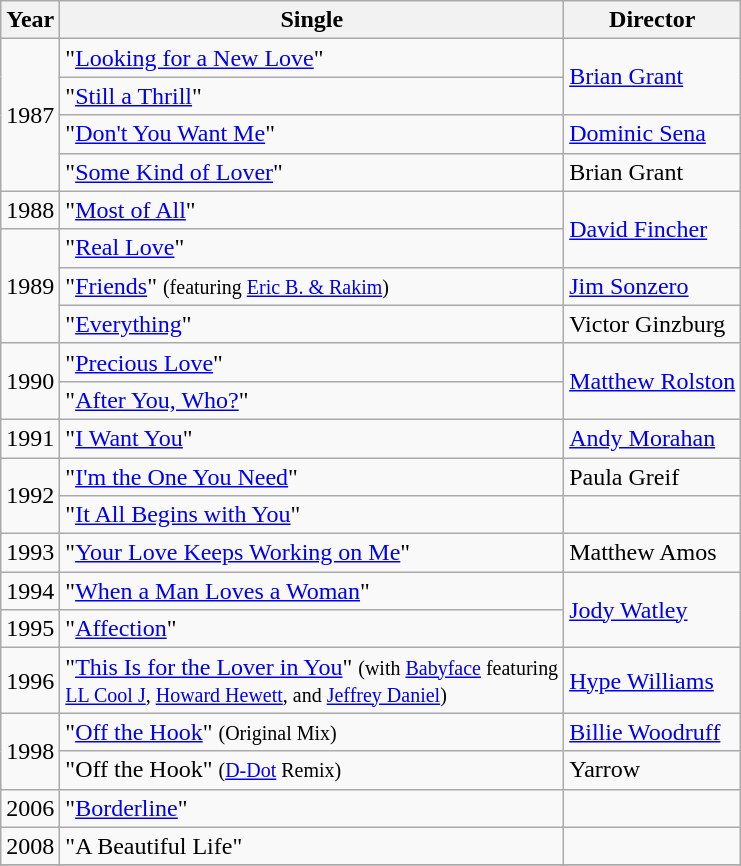<table class="wikitable">
<tr>
<th rowspan="1">Year</th>
<th rowspan="1">Single</th>
<th rowspan="1">Director</th>
</tr>
<tr>
<td rowspan="4">1987</td>
<td>"<a href='#'>Looking for a New Love</a>"</td>
<td rowspan="2"><a href='#'>Brian Grant</a></td>
</tr>
<tr>
<td>"<a href='#'>Still a Thrill</a>"</td>
</tr>
<tr>
<td>"<a href='#'>Don't You Want Me</a>"</td>
<td><a href='#'>Dominic Sena</a></td>
</tr>
<tr>
<td>"<a href='#'>Some Kind of Lover</a>"</td>
<td>Brian Grant</td>
</tr>
<tr>
<td rowspan="1">1988</td>
<td>"<a href='#'>Most of All</a>"</td>
<td rowspan="2"><a href='#'>David Fincher</a></td>
</tr>
<tr>
<td rowspan="3">1989</td>
<td>"<a href='#'>Real Love</a>"</td>
</tr>
<tr>
<td>"<a href='#'>Friends</a>" <small>(featuring <a href='#'>Eric B. & Rakim</a>)</small></td>
<td><a href='#'>Jim Sonzero</a></td>
</tr>
<tr>
<td>"<a href='#'>Everything</a>"</td>
<td>Victor Ginzburg</td>
</tr>
<tr>
<td rowspan="2">1990</td>
<td>"<a href='#'>Precious Love</a>"</td>
<td rowspan="2"><a href='#'>Matthew Rolston</a></td>
</tr>
<tr>
<td>"<a href='#'>After You, Who?</a>"</td>
</tr>
<tr>
<td rowspan="1">1991</td>
<td>"<a href='#'>I Want You</a>"</td>
<td><a href='#'>Andy Morahan</a></td>
</tr>
<tr>
<td rowspan="2">1992</td>
<td>"<a href='#'>I'm the One You Need</a>"</td>
<td>Paula Greif</td>
</tr>
<tr>
<td>"<a href='#'>It All Begins with You</a>"</td>
<td></td>
</tr>
<tr>
<td rowspan="1">1993</td>
<td>"<a href='#'>Your Love Keeps Working on Me</a>"</td>
<td>Matthew Amos</td>
</tr>
<tr>
<td rowspan="1">1994</td>
<td>"<a href='#'>When a Man Loves a Woman</a>"</td>
<td rowspan="2"><a href='#'>Jody Watley</a></td>
</tr>
<tr>
<td rowspan="1">1995</td>
<td>"<a href='#'>Affection</a>"</td>
</tr>
<tr>
<td rowspan="1">1996</td>
<td>"<a href='#'>This Is for the Lover in You</a>" <small>(with <a href='#'>Babyface</a> featuring<br> <a href='#'>LL Cool J</a>, <a href='#'>Howard Hewett</a>, and <a href='#'>Jeffrey Daniel</a>)</small></td>
<td><a href='#'>Hype Williams</a></td>
</tr>
<tr>
<td rowspan="2">1998</td>
<td>"<a href='#'>Off the Hook</a>" <small>(Original Mix)</small></td>
<td><a href='#'>Billie Woodruff</a></td>
</tr>
<tr>
<td>"Off the Hook" <small>(<a href='#'>D-Dot</a> Remix)</small></td>
<td>Yarrow</td>
</tr>
<tr>
<td rowspan="1">2006</td>
<td>"<a href='#'>Borderline</a>"</td>
<td></td>
</tr>
<tr>
<td rowspan="1">2008</td>
<td>"A Beautiful Life"</td>
<td></td>
</tr>
<tr>
</tr>
</table>
